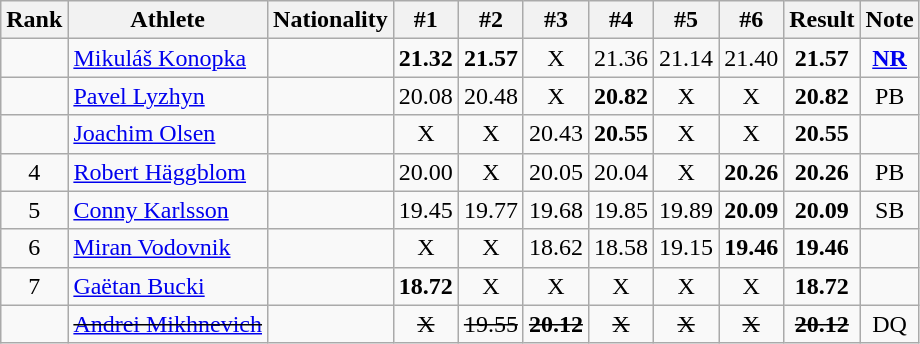<table class="wikitable" style="text-align:center">
<tr>
<th>Rank</th>
<th>Athlete</th>
<th>Nationality</th>
<th>#1</th>
<th>#2</th>
<th>#3</th>
<th>#4</th>
<th>#5</th>
<th>#6</th>
<th>Result</th>
<th>Note</th>
</tr>
<tr>
<td></td>
<td align=left><a href='#'>Mikuláš Konopka</a></td>
<td align=left></td>
<td><strong>21.32</strong></td>
<td><strong>21.57</strong></td>
<td>X</td>
<td>21.36</td>
<td>21.14</td>
<td>21.40</td>
<td><strong>21.57</strong></td>
<td><strong><a href='#'>NR</a></strong></td>
</tr>
<tr>
<td></td>
<td align=left><a href='#'>Pavel Lyzhyn</a></td>
<td align=left></td>
<td>20.08</td>
<td>20.48</td>
<td>X</td>
<td><strong>20.82</strong></td>
<td>X</td>
<td>X</td>
<td><strong>20.82</strong></td>
<td>PB</td>
</tr>
<tr>
<td></td>
<td align=left><a href='#'>Joachim Olsen</a></td>
<td align=left></td>
<td>X</td>
<td>X</td>
<td>20.43</td>
<td><strong>20.55</strong></td>
<td>X</td>
<td>X</td>
<td><strong>20.55</strong></td>
<td></td>
</tr>
<tr>
<td>4</td>
<td align=left><a href='#'>Robert Häggblom</a></td>
<td align=left></td>
<td>20.00</td>
<td>X</td>
<td>20.05</td>
<td>20.04</td>
<td>X</td>
<td><strong>20.26</strong></td>
<td><strong>20.26</strong></td>
<td>PB</td>
</tr>
<tr>
<td>5</td>
<td align=left><a href='#'>Conny Karlsson</a></td>
<td align=left></td>
<td>19.45</td>
<td>19.77</td>
<td>19.68</td>
<td>19.85</td>
<td>19.89</td>
<td><strong>20.09</strong></td>
<td><strong>20.09</strong></td>
<td>SB</td>
</tr>
<tr>
<td>6</td>
<td align=left><a href='#'>Miran Vodovnik</a></td>
<td align=left></td>
<td>X</td>
<td>X</td>
<td>18.62</td>
<td>18.58</td>
<td>19.15</td>
<td><strong>19.46</strong></td>
<td><strong>19.46</strong></td>
<td></td>
</tr>
<tr>
<td>7</td>
<td align=left><a href='#'>Gaëtan Bucki</a></td>
<td align=left></td>
<td><strong>18.72</strong></td>
<td>X</td>
<td>X</td>
<td>X</td>
<td>X</td>
<td>X</td>
<td><strong>18.72</strong></td>
<td></td>
</tr>
<tr>
<td></td>
<td align=left><s><a href='#'>Andrei Mikhnevich</a> </s></td>
<td align=left><s> </s></td>
<td><s>X</s></td>
<td><s>19.55</s></td>
<td><s><strong>20.12</strong> </s></td>
<td><s>X</s></td>
<td><s>X</s></td>
<td><s>X</s></td>
<td><s><strong>20.12</strong> </s></td>
<td>DQ</td>
</tr>
</table>
